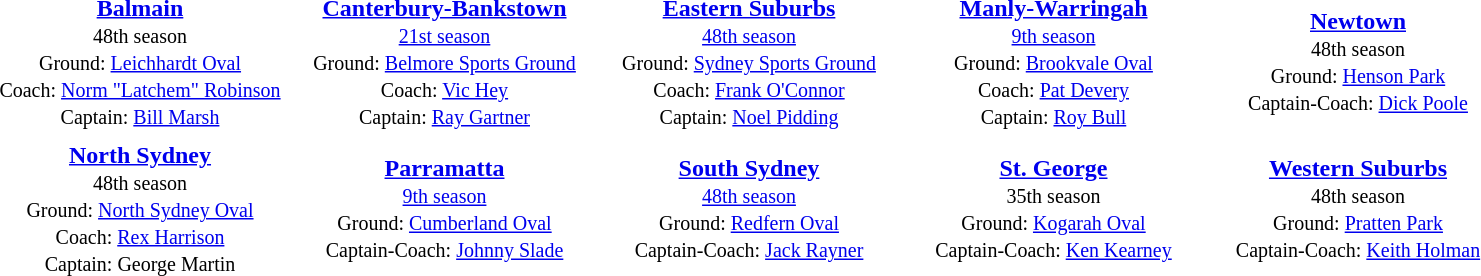<table align="center" class="toccolours" style="text-valign: center;" cellpadding=3 cellspacing=2>
<tr>
<th width=195></th>
<th width=195></th>
<th width=195></th>
<th width=195></th>
<th width=195></th>
</tr>
<tr>
<td align="center"><strong><a href='#'>Balmain</a></strong><br><small>48th season<br>Ground: <a href='#'>Leichhardt Oval</a> <br>
Coach: <a href='#'>Norm "Latchem" Robinson</a> <br>Captain: <a href='#'>Bill Marsh</a></small></td>
<td align="center"><strong><a href='#'>Canterbury-Bankstown</a></strong><br><small><a href='#'>21st season</a><br>Ground: <a href='#'>Belmore Sports Ground</a> <br>
Coach: <a href='#'>Vic Hey</a><br>Captain: <a href='#'>Ray Gartner</a> </small></td>
<td align="center"><strong><a href='#'>Eastern Suburbs</a></strong><br><small><a href='#'>48th season</a><br>Ground: <a href='#'>Sydney Sports Ground</a> <br>
Coach: <a href='#'>Frank O'Connor</a> <br>Captain: <a href='#'>Noel Pidding</a> </small></td>
<td align="center"><strong><a href='#'>Manly-Warringah</a></strong><br><small><a href='#'>9th season</a><br>Ground: <a href='#'>Brookvale Oval</a><br>
Coach: <a href='#'>Pat Devery</a><br>Captain: <a href='#'>Roy Bull</a></small></td>
<td align="center"><strong><a href='#'>Newtown</a></strong><br><small>48th season<br>Ground: <a href='#'>Henson Park</a> <br>
Captain-Coach: <a href='#'>Dick Poole</a></small></td>
</tr>
<tr>
<td align="center"><strong><a href='#'>North Sydney</a></strong><br><small>48th season<br>Ground: <a href='#'>North Sydney Oval</a><br>
Coach: <a href='#'>Rex Harrison</a> <br>Captain: George Martin </small></td>
<td align="center"><strong><a href='#'>Parramatta</a></strong><br><small><a href='#'>9th season</a><br>Ground: <a href='#'>Cumberland Oval</a> <br>
Captain-Coach: <a href='#'>Johnny Slade</a></small></td>
<td align="center"><strong><a href='#'>South Sydney</a></strong><br><small><a href='#'>48th season</a><br>Ground: <a href='#'>Redfern Oval</a><br>
Captain-Coach: <a href='#'>Jack Rayner</a></small></td>
<td align="center"><strong><a href='#'>St. George</a></strong><br><small>35th season<br>Ground: <a href='#'>Kogarah Oval</a> <br>
Captain-Coach: <a href='#'>Ken Kearney</a></small></td>
<td align="center"><strong><a href='#'>Western Suburbs</a></strong><br><small>48th season<br>Ground: <a href='#'>Pratten Park</a> <br>
Captain-Coach: <a href='#'>Keith Holman</a> <br></small></td>
</tr>
</table>
